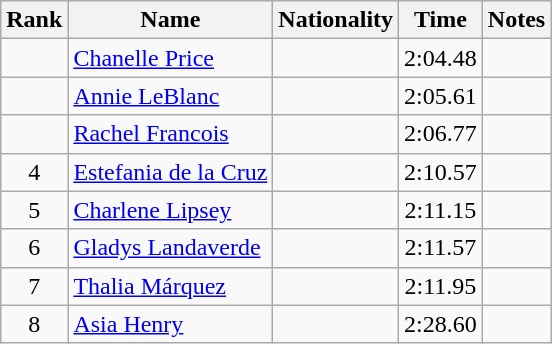<table class="wikitable sortable" style="text-align:center">
<tr>
<th>Rank</th>
<th>Name</th>
<th>Nationality</th>
<th>Time</th>
<th>Notes</th>
</tr>
<tr>
<td></td>
<td align=left><a href='#'>Chanelle Price</a></td>
<td align=left></td>
<td>2:04.48</td>
<td></td>
</tr>
<tr>
<td></td>
<td align=left><a href='#'>Annie LeBlanc</a></td>
<td align=left></td>
<td>2:05.61</td>
<td></td>
</tr>
<tr>
<td></td>
<td align=left><a href='#'>Rachel Francois</a></td>
<td align=left></td>
<td>2:06.77</td>
<td></td>
</tr>
<tr>
<td>4</td>
<td align=left><a href='#'>Estefania de la Cruz</a></td>
<td align=left></td>
<td>2:10.57</td>
<td></td>
</tr>
<tr>
<td>5</td>
<td align=left><a href='#'>Charlene Lipsey</a></td>
<td align=left></td>
<td>2:11.15</td>
<td></td>
</tr>
<tr>
<td>6</td>
<td align=left><a href='#'>Gladys Landaverde</a></td>
<td align=left></td>
<td>2:11.57</td>
<td></td>
</tr>
<tr>
<td>7</td>
<td align=left><a href='#'>Thalia Márquez</a></td>
<td align=left></td>
<td>2:11.95</td>
<td></td>
</tr>
<tr>
<td>8</td>
<td align=left><a href='#'>Asia Henry</a></td>
<td align=left></td>
<td>2:28.60</td>
<td></td>
</tr>
</table>
